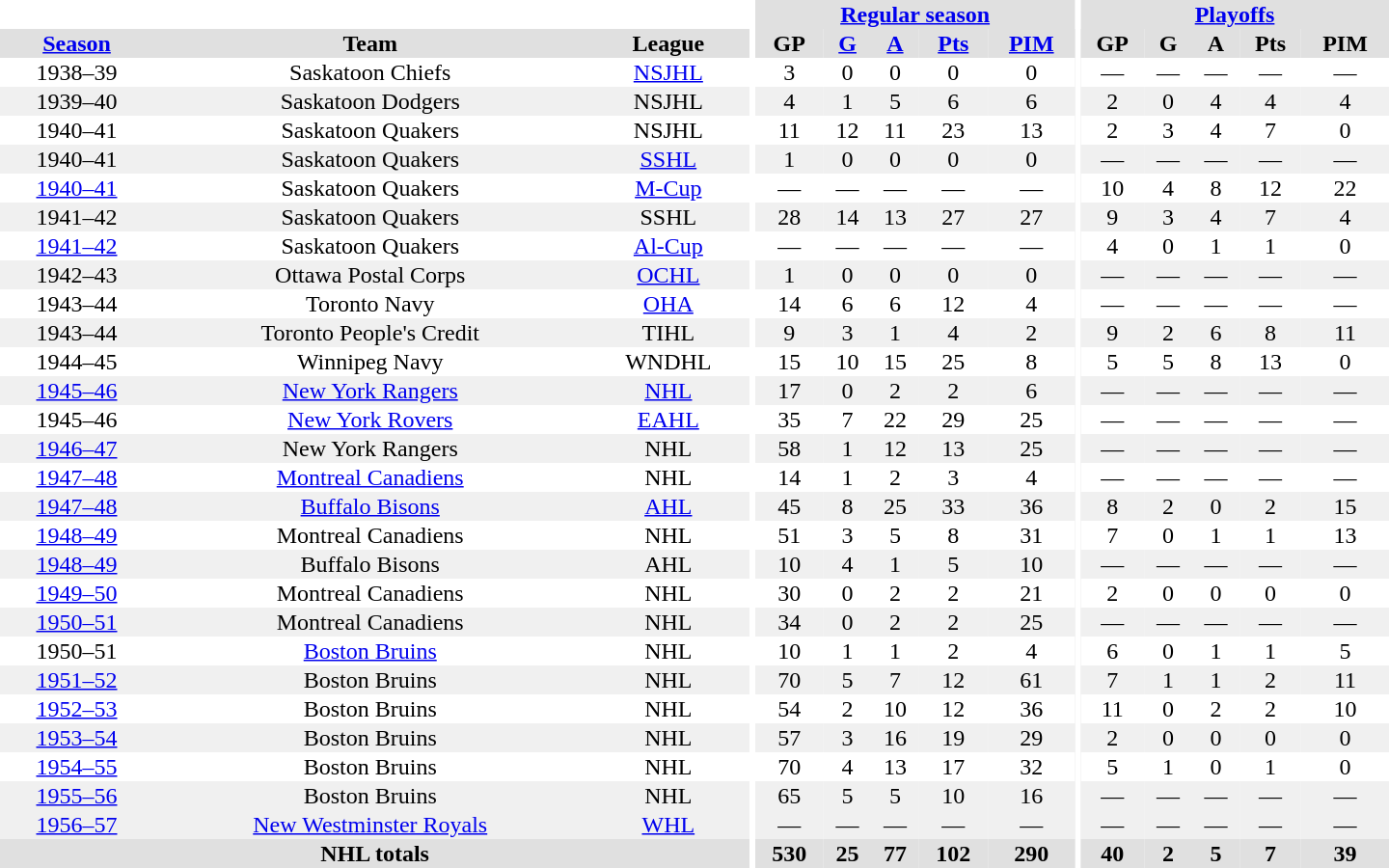<table border="0" cellpadding="1" cellspacing="0" style="text-align:center; width:60em">
<tr bgcolor="#e0e0e0">
<th colspan="3" bgcolor="#ffffff"></th>
<th rowspan="100" bgcolor="#ffffff"></th>
<th colspan="5"><a href='#'>Regular season</a></th>
<th rowspan="100" bgcolor="#ffffff"></th>
<th colspan="5"><a href='#'>Playoffs</a></th>
</tr>
<tr bgcolor="#e0e0e0">
<th><a href='#'>Season</a></th>
<th>Team</th>
<th>League</th>
<th>GP</th>
<th><a href='#'>G</a></th>
<th><a href='#'>A</a></th>
<th><a href='#'>Pts</a></th>
<th><a href='#'>PIM</a></th>
<th>GP</th>
<th>G</th>
<th>A</th>
<th>Pts</th>
<th>PIM</th>
</tr>
<tr>
<td>1938–39</td>
<td>Saskatoon Chiefs</td>
<td><a href='#'>NSJHL</a></td>
<td>3</td>
<td>0</td>
<td>0</td>
<td>0</td>
<td>0</td>
<td>—</td>
<td>—</td>
<td>—</td>
<td>—</td>
<td>—</td>
</tr>
<tr bgcolor="#f0f0f0">
<td>1939–40</td>
<td>Saskatoon Dodgers</td>
<td>NSJHL</td>
<td>4</td>
<td>1</td>
<td>5</td>
<td>6</td>
<td>6</td>
<td>2</td>
<td>0</td>
<td>4</td>
<td>4</td>
<td>4</td>
</tr>
<tr>
<td>1940–41</td>
<td>Saskatoon Quakers</td>
<td>NSJHL</td>
<td>11</td>
<td>12</td>
<td>11</td>
<td>23</td>
<td>13</td>
<td>2</td>
<td>3</td>
<td>4</td>
<td>7</td>
<td>0</td>
</tr>
<tr bgcolor="#f0f0f0">
<td>1940–41</td>
<td>Saskatoon Quakers</td>
<td><a href='#'>SSHL</a></td>
<td>1</td>
<td>0</td>
<td>0</td>
<td>0</td>
<td>0</td>
<td>—</td>
<td>—</td>
<td>—</td>
<td>—</td>
<td>—</td>
</tr>
<tr>
<td><a href='#'>1940–41</a></td>
<td>Saskatoon Quakers</td>
<td><a href='#'>M-Cup</a></td>
<td>—</td>
<td>—</td>
<td>—</td>
<td>—</td>
<td>—</td>
<td>10</td>
<td>4</td>
<td>8</td>
<td>12</td>
<td>22</td>
</tr>
<tr bgcolor="#f0f0f0">
<td>1941–42</td>
<td>Saskatoon Quakers</td>
<td>SSHL</td>
<td>28</td>
<td>14</td>
<td>13</td>
<td>27</td>
<td>27</td>
<td>9</td>
<td>3</td>
<td>4</td>
<td>7</td>
<td>4</td>
</tr>
<tr>
<td><a href='#'>1941–42</a></td>
<td>Saskatoon Quakers</td>
<td><a href='#'>Al-Cup</a></td>
<td>—</td>
<td>—</td>
<td>—</td>
<td>—</td>
<td>—</td>
<td>4</td>
<td>0</td>
<td>1</td>
<td>1</td>
<td>0</td>
</tr>
<tr bgcolor="#f0f0f0">
<td>1942–43</td>
<td>Ottawa Postal Corps</td>
<td><a href='#'>OCHL</a></td>
<td>1</td>
<td>0</td>
<td>0</td>
<td>0</td>
<td>0</td>
<td>—</td>
<td>—</td>
<td>—</td>
<td>—</td>
<td>—</td>
</tr>
<tr>
<td>1943–44</td>
<td>Toronto Navy</td>
<td><a href='#'>OHA</a></td>
<td>14</td>
<td>6</td>
<td>6</td>
<td>12</td>
<td>4</td>
<td>—</td>
<td>—</td>
<td>—</td>
<td>—</td>
<td>—</td>
</tr>
<tr bgcolor="#f0f0f0">
<td>1943–44</td>
<td>Toronto People's Credit</td>
<td>TIHL</td>
<td>9</td>
<td>3</td>
<td>1</td>
<td>4</td>
<td>2</td>
<td>9</td>
<td>2</td>
<td>6</td>
<td>8</td>
<td>11</td>
</tr>
<tr>
<td>1944–45</td>
<td>Winnipeg Navy</td>
<td>WNDHL</td>
<td>15</td>
<td>10</td>
<td>15</td>
<td>25</td>
<td>8</td>
<td>5</td>
<td>5</td>
<td>8</td>
<td>13</td>
<td>0</td>
</tr>
<tr bgcolor="#f0f0f0">
<td><a href='#'>1945–46</a></td>
<td><a href='#'>New York Rangers</a></td>
<td><a href='#'>NHL</a></td>
<td>17</td>
<td>0</td>
<td>2</td>
<td>2</td>
<td>6</td>
<td>—</td>
<td>—</td>
<td>—</td>
<td>—</td>
<td>—</td>
</tr>
<tr>
<td>1945–46</td>
<td><a href='#'>New York Rovers</a></td>
<td><a href='#'>EAHL</a></td>
<td>35</td>
<td>7</td>
<td>22</td>
<td>29</td>
<td>25</td>
<td>—</td>
<td>—</td>
<td>—</td>
<td>—</td>
<td>—</td>
</tr>
<tr bgcolor="#f0f0f0">
<td><a href='#'>1946–47</a></td>
<td>New York Rangers</td>
<td>NHL</td>
<td>58</td>
<td>1</td>
<td>12</td>
<td>13</td>
<td>25</td>
<td>—</td>
<td>—</td>
<td>—</td>
<td>—</td>
<td>—</td>
</tr>
<tr>
<td><a href='#'>1947–48</a></td>
<td><a href='#'>Montreal Canadiens</a></td>
<td>NHL</td>
<td>14</td>
<td>1</td>
<td>2</td>
<td>3</td>
<td>4</td>
<td>—</td>
<td>—</td>
<td>—</td>
<td>—</td>
<td>—</td>
</tr>
<tr bgcolor="#f0f0f0">
<td><a href='#'>1947–48</a></td>
<td><a href='#'>Buffalo Bisons</a></td>
<td><a href='#'>AHL</a></td>
<td>45</td>
<td>8</td>
<td>25</td>
<td>33</td>
<td>36</td>
<td>8</td>
<td>2</td>
<td>0</td>
<td>2</td>
<td>15</td>
</tr>
<tr>
<td><a href='#'>1948–49</a></td>
<td>Montreal Canadiens</td>
<td>NHL</td>
<td>51</td>
<td>3</td>
<td>5</td>
<td>8</td>
<td>31</td>
<td>7</td>
<td>0</td>
<td>1</td>
<td>1</td>
<td>13</td>
</tr>
<tr bgcolor="#f0f0f0">
<td><a href='#'>1948–49</a></td>
<td>Buffalo Bisons</td>
<td>AHL</td>
<td>10</td>
<td>4</td>
<td>1</td>
<td>5</td>
<td>10</td>
<td>—</td>
<td>—</td>
<td>—</td>
<td>—</td>
<td>—</td>
</tr>
<tr>
<td><a href='#'>1949–50</a></td>
<td>Montreal Canadiens</td>
<td>NHL</td>
<td>30</td>
<td>0</td>
<td>2</td>
<td>2</td>
<td>21</td>
<td>2</td>
<td>0</td>
<td>0</td>
<td>0</td>
<td>0</td>
</tr>
<tr bgcolor="#f0f0f0">
<td><a href='#'>1950–51</a></td>
<td>Montreal Canadiens</td>
<td>NHL</td>
<td>34</td>
<td>0</td>
<td>2</td>
<td>2</td>
<td>25</td>
<td>—</td>
<td>—</td>
<td>—</td>
<td>—</td>
<td>—</td>
</tr>
<tr>
<td>1950–51</td>
<td><a href='#'>Boston Bruins</a></td>
<td>NHL</td>
<td>10</td>
<td>1</td>
<td>1</td>
<td>2</td>
<td>4</td>
<td>6</td>
<td>0</td>
<td>1</td>
<td>1</td>
<td>5</td>
</tr>
<tr bgcolor="#f0f0f0">
<td><a href='#'>1951–52</a></td>
<td>Boston Bruins</td>
<td>NHL</td>
<td>70</td>
<td>5</td>
<td>7</td>
<td>12</td>
<td>61</td>
<td>7</td>
<td>1</td>
<td>1</td>
<td>2</td>
<td>11</td>
</tr>
<tr>
<td><a href='#'>1952–53</a></td>
<td>Boston Bruins</td>
<td>NHL</td>
<td>54</td>
<td>2</td>
<td>10</td>
<td>12</td>
<td>36</td>
<td>11</td>
<td>0</td>
<td>2</td>
<td>2</td>
<td>10</td>
</tr>
<tr bgcolor="#f0f0f0">
<td><a href='#'>1953–54</a></td>
<td>Boston Bruins</td>
<td>NHL</td>
<td>57</td>
<td>3</td>
<td>16</td>
<td>19</td>
<td>29</td>
<td>2</td>
<td>0</td>
<td>0</td>
<td>0</td>
<td>0</td>
</tr>
<tr>
<td><a href='#'>1954–55</a></td>
<td>Boston Bruins</td>
<td>NHL</td>
<td>70</td>
<td>4</td>
<td>13</td>
<td>17</td>
<td>32</td>
<td>5</td>
<td>1</td>
<td>0</td>
<td>1</td>
<td>0</td>
</tr>
<tr bgcolor="#f0f0f0">
<td><a href='#'>1955–56</a></td>
<td>Boston Bruins</td>
<td>NHL</td>
<td>65</td>
<td>5</td>
<td>5</td>
<td>10</td>
<td>16</td>
<td>—</td>
<td>—</td>
<td>—</td>
<td>—</td>
<td>—</td>
</tr>
<tr bgcolor="#f0f0f0">
<td><a href='#'>1956–57</a></td>
<td><a href='#'>New Westminster Royals</a></td>
<td><a href='#'>WHL</a></td>
<td>—</td>
<td>—</td>
<td>—</td>
<td>—</td>
<td>—</td>
<td>—</td>
<td>—</td>
<td>—</td>
<td>—</td>
<td>—</td>
</tr>
<tr bgcolor="#e0e0e0">
<th colspan="3">NHL totals</th>
<th>530</th>
<th>25</th>
<th>77</th>
<th>102</th>
<th>290</th>
<th>40</th>
<th>2</th>
<th>5</th>
<th>7</th>
<th>39</th>
</tr>
</table>
